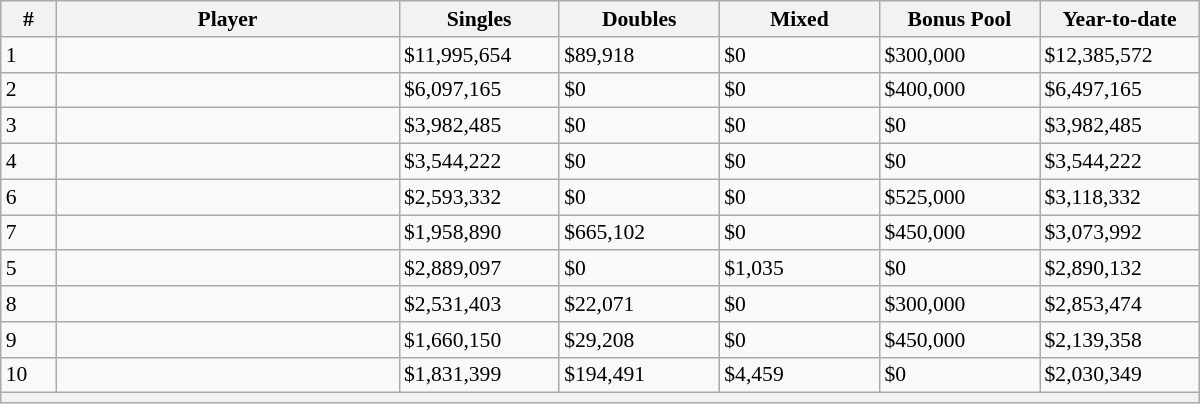<table class="sortable wikitable" style="font-size:90%">
<tr>
<th style="width:30px;">#</th>
<th style="width:222px;">Player</th>
<th style="width:100px;">Singles</th>
<th style="width:100px;">Doubles</th>
<th style="width:100px;">Mixed</th>
<th style="width:100px;">Bonus Pool</th>
<th style="width:100px;">Year-to-date</th>
</tr>
<tr style="text-align:left;">
<td>1</td>
<td style="text-align:left;"></td>
<td>$11,995,654</td>
<td>$89,918</td>
<td>$0</td>
<td>$300,000</td>
<td>$12,385,572</td>
</tr>
<tr style="text-align:left;">
<td>2</td>
<td style="text-align:left;"></td>
<td>$6,097,165</td>
<td>$0</td>
<td>$0</td>
<td>$400,000</td>
<td>$6,497,165</td>
</tr>
<tr style="text-align:left;">
<td>3</td>
<td style="text-align:left;"></td>
<td>$3,982,485</td>
<td>$0</td>
<td>$0</td>
<td>$0</td>
<td>$3,982,485</td>
</tr>
<tr style="text-align:left;">
<td>4</td>
<td style="text-align:left;"></td>
<td>$3,544,222</td>
<td>$0</td>
<td>$0</td>
<td>$0</td>
<td>$3,544,222</td>
</tr>
<tr style="text-align:left;">
<td>6</td>
<td style="text-align:left;"></td>
<td>$2,593,332</td>
<td>$0</td>
<td>$0</td>
<td>$525,000</td>
<td>$3,118,332</td>
</tr>
<tr style="text-align:left;">
<td>7</td>
<td style="text-align:left;"></td>
<td>$1,958,890</td>
<td>$665,102</td>
<td>$0</td>
<td>$450,000</td>
<td>$3,073,992</td>
</tr>
<tr style="text-align:left;">
<td>5</td>
<td style="text-align:left;"></td>
<td>$2,889,097</td>
<td>$0</td>
<td>$1,035</td>
<td>$0</td>
<td>$2,890,132</td>
</tr>
<tr style="text-align:left;">
<td>8</td>
<td style="text-align:left;"></td>
<td>$2,531,403</td>
<td>$22,071</td>
<td>$0</td>
<td>$300,000</td>
<td>$2,853,474</td>
</tr>
<tr style="text-align:left;">
<td>9</td>
<td style="text-align:left;"></td>
<td>$1,660,150</td>
<td>$29,208</td>
<td>$0</td>
<td>$450,000</td>
<td>$2,139,358</td>
</tr>
<tr style="text-align:left;">
<td>10</td>
<td style="text-align:left;"></td>
<td>$1,831,399</td>
<td>$194,491</td>
<td>$4,459</td>
<td>$0</td>
<td>$2,030,349</td>
</tr>
<tr class="sortbottom">
<th colspan=7></th>
</tr>
</table>
